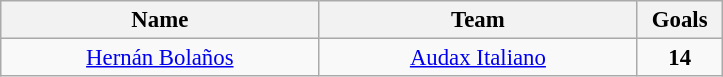<table class="wikitable" style="font-size:95%; text-align:center;">
<tr>
<th width="205">Name</th>
<th width="205">Team</th>
<th width="50">Goals</th>
</tr>
<tr>
<td> <a href='#'>Hernán Bolaños</a></td>
<td><a href='#'>Audax Italiano</a></td>
<td><strong>14</strong></td>
</tr>
</table>
